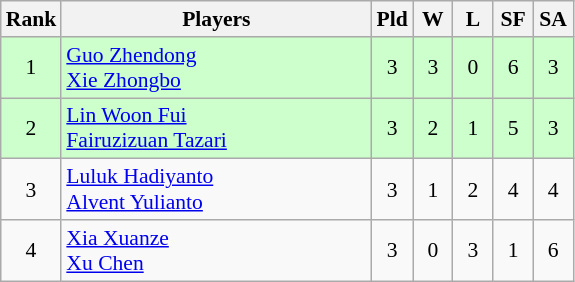<table class="wikitable" style="font-size:90%; text-align:center">
<tr>
<th width="20">Rank</th>
<th width="200">Players</th>
<th width="20">Pld</th>
<th width="20">W</th>
<th width="20">L</th>
<th width="20">SF</th>
<th width="20">SA</th>
</tr>
<tr bgcolor="#ccffcc">
<td>1</td>
<td align="left"> <a href='#'>Guo Zhendong</a><br> <a href='#'>Xie Zhongbo</a></td>
<td>3</td>
<td>3</td>
<td>0</td>
<td>6</td>
<td>3</td>
</tr>
<tr bgcolor="#ccffcc">
<td>2</td>
<td align="left"> <a href='#'>Lin Woon Fui</a><br> <a href='#'>Fairuzizuan Tazari</a></td>
<td>3</td>
<td>2</td>
<td>1</td>
<td>5</td>
<td>3</td>
</tr>
<tr>
<td>3</td>
<td align="left"> <a href='#'>Luluk Hadiyanto</a><br> <a href='#'>Alvent Yulianto</a></td>
<td>3</td>
<td>1</td>
<td>2</td>
<td>4</td>
<td>4</td>
</tr>
<tr>
<td>4</td>
<td align="left"> <a href='#'>Xia Xuanze</a><br> <a href='#'>Xu Chen</a></td>
<td>3</td>
<td>0</td>
<td>3</td>
<td>1</td>
<td>6</td>
</tr>
</table>
